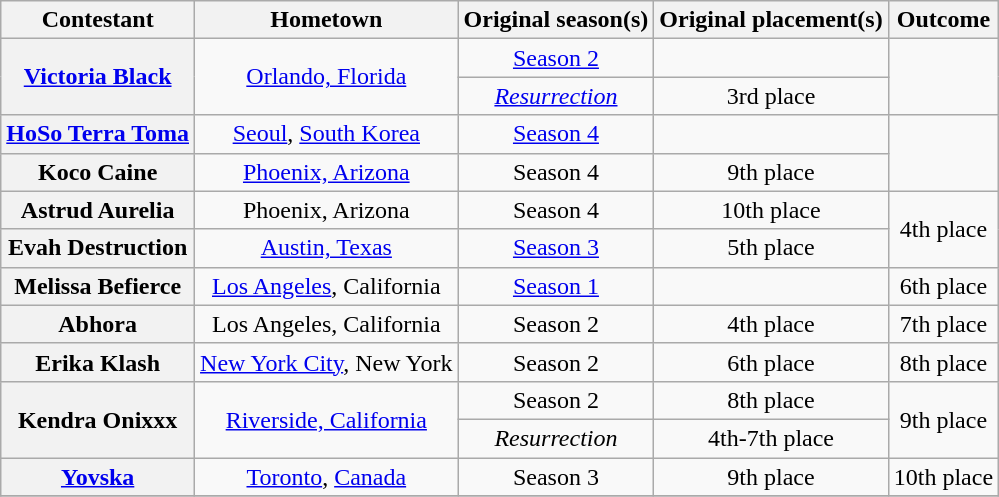<table class="wikitable sortable" style="text-align:center">
<tr>
<th scope="col">Contestant</th>
<th scope="col">Hometown</th>
<th scope="col">Original season(s)</th>
<th scope="col">Original placement(s)</th>
<th scope="col">Outcome</th>
</tr>
<tr>
<th scope="row" rowspan="2"><a href='#'>Victoria Black</a></th>
<td rowspan="2"><a href='#'>Orlando, Florida</a></td>
<td><a href='#'>Season 2</a></td>
<td></td>
<td rowspan="2"><strong></strong></td>
</tr>
<tr>
<td><a href='#'><em>Resurrection</em></a></td>
<td>3rd place</td>
</tr>
<tr>
<th scope="row"><a href='#'>HoSo Terra Toma</a></th>
<td><a href='#'>Seoul</a>, <a href='#'>South Korea</a></td>
<td><a href='#'>Season 4</a></td>
<td></td>
<td rowspan="2"></td>
</tr>
<tr>
<th scope="row">Koco Caine</th>
<td><a href='#'>Phoenix, Arizona</a></td>
<td>Season 4</td>
<td>9th place</td>
</tr>
<tr>
<th scope="row">Astrud Aurelia</th>
<td>Phoenix, Arizona</td>
<td>Season 4</td>
<td>10th place</td>
<td rowspan="2">4th place</td>
</tr>
<tr>
<th scope="row" nowrap>Evah Destruction</th>
<td><a href='#'>Austin, Texas</a></td>
<td><a href='#'>Season 3</a></td>
<td>5th place</td>
</tr>
<tr>
<th scope="row">Melissa Befierce</th>
<td><a href='#'>Los Angeles</a>, California</td>
<td><a href='#'>Season 1</a></td>
<td></td>
<td>6th place</td>
</tr>
<tr>
<th scope="row">Abhora</th>
<td>Los Angeles, California</td>
<td>Season 2</td>
<td>4th place</td>
<td>7th place</td>
</tr>
<tr>
<th scope="row">Erika Klash</th>
<td nowrap><a href='#'>New York City</a>, New York</td>
<td>Season 2</td>
<td>6th place</td>
<td>8th place</td>
</tr>
<tr>
<th scope="row" rowspan="2">Kendra Onixxx</th>
<td rowspan="2"><a href='#'>Riverside, California</a></td>
<td>Season 2</td>
<td>8th place</td>
<td rowspan="2">9th place</td>
</tr>
<tr>
<td><em>Resurrection</em></td>
<td>4th-7th place</td>
</tr>
<tr>
<th scope="row"><a href='#'>Yovska</a></th>
<td><a href='#'>Toronto</a>, <a href='#'>Canada</a></td>
<td>Season 3</td>
<td>9th place</td>
<td>10th place</td>
</tr>
<tr>
</tr>
</table>
